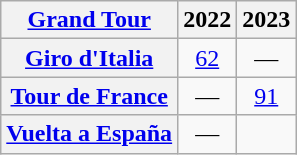<table class="wikitable plainrowheaders">
<tr>
<th scope="col"><a href='#'>Grand Tour</a></th>
<th scope="col">2022</th>
<th scope="col">2023</th>
</tr>
<tr style="text-align:center;">
<th scope="row"> <a href='#'>Giro d'Italia</a></th>
<td><a href='#'>62</a></td>
<td>—</td>
</tr>
<tr style="text-align:center;">
<th scope="row"> <a href='#'>Tour de France</a></th>
<td>—</td>
<td><a href='#'>91</a></td>
</tr>
<tr style="text-align:center;">
<th scope="row"> <a href='#'>Vuelta a España</a></th>
<td>—</td>
<td></td>
</tr>
</table>
